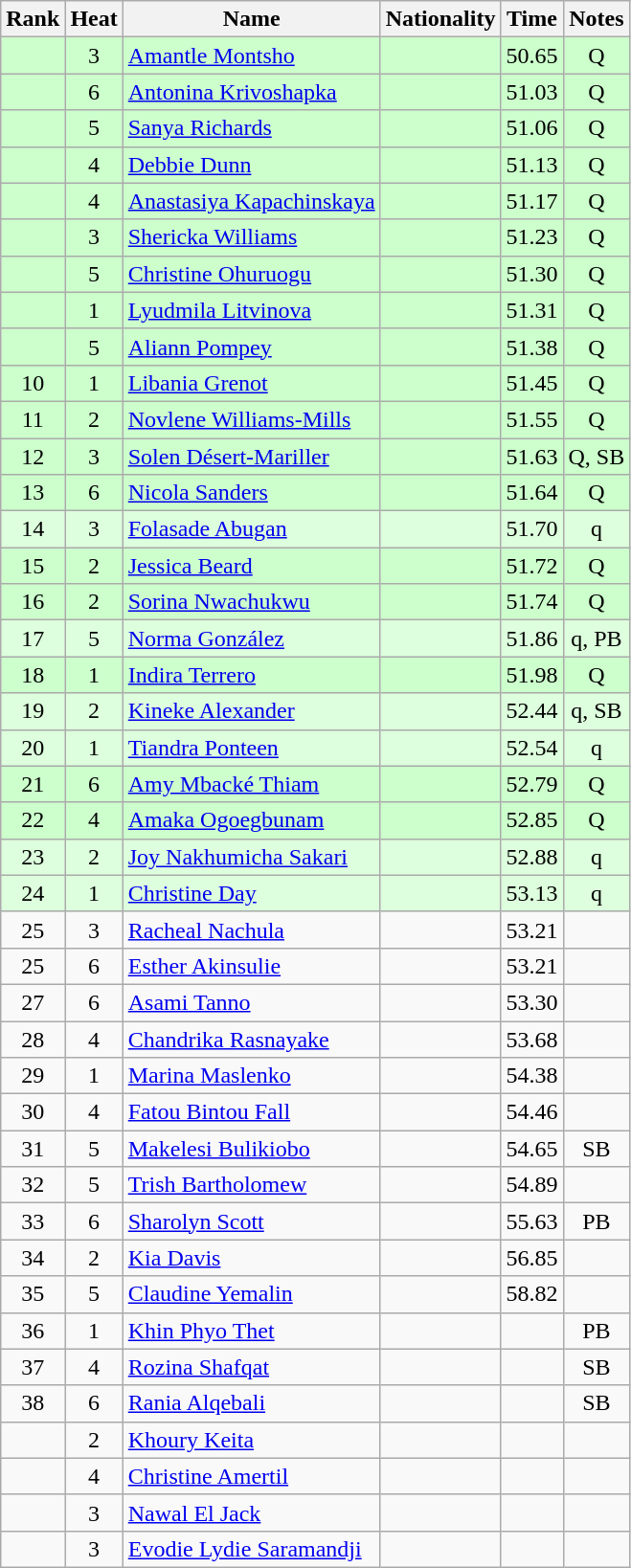<table class="wikitable sortable" style="text-align:center">
<tr>
<th>Rank</th>
<th>Heat</th>
<th>Name</th>
<th>Nationality</th>
<th>Time</th>
<th>Notes</th>
</tr>
<tr bgcolor=ccffcc>
<td></td>
<td>3</td>
<td align=left><a href='#'>Amantle Montsho</a></td>
<td align=left></td>
<td>50.65</td>
<td>Q</td>
</tr>
<tr bgcolor=ccffcc>
<td></td>
<td>6</td>
<td align=left><a href='#'>Antonina Krivoshapka</a></td>
<td align=left></td>
<td>51.03</td>
<td>Q</td>
</tr>
<tr bgcolor=ccffcc>
<td></td>
<td>5</td>
<td align=left><a href='#'>Sanya Richards</a></td>
<td align=left></td>
<td>51.06</td>
<td>Q</td>
</tr>
<tr bgcolor=ccffcc>
<td></td>
<td>4</td>
<td align=left><a href='#'>Debbie Dunn</a></td>
<td align=left></td>
<td>51.13</td>
<td>Q</td>
</tr>
<tr bgcolor=ccffcc>
<td></td>
<td>4</td>
<td align=left><a href='#'>Anastasiya Kapachinskaya</a></td>
<td align=left></td>
<td>51.17</td>
<td>Q</td>
</tr>
<tr bgcolor=ccffcc>
<td></td>
<td>3</td>
<td align=left><a href='#'>Shericka Williams</a></td>
<td align=left></td>
<td>51.23</td>
<td>Q</td>
</tr>
<tr bgcolor=ccffcc>
<td></td>
<td>5</td>
<td align=left><a href='#'>Christine Ohuruogu</a></td>
<td align=left></td>
<td>51.30</td>
<td>Q</td>
</tr>
<tr bgcolor=ccffcc>
<td></td>
<td>1</td>
<td align=left><a href='#'>Lyudmila Litvinova</a></td>
<td align=left></td>
<td>51.31</td>
<td>Q</td>
</tr>
<tr bgcolor=ccffcc>
<td></td>
<td>5</td>
<td align=left><a href='#'>Aliann Pompey</a></td>
<td align=left></td>
<td>51.38</td>
<td>Q</td>
</tr>
<tr bgcolor=ccffcc>
<td>10</td>
<td>1</td>
<td align=left><a href='#'>Libania Grenot</a></td>
<td align=left></td>
<td>51.45</td>
<td>Q</td>
</tr>
<tr bgcolor=ccffcc>
<td>11</td>
<td>2</td>
<td align=left><a href='#'>Novlene Williams-Mills</a></td>
<td align=left></td>
<td>51.55</td>
<td>Q</td>
</tr>
<tr bgcolor=ccffcc>
<td>12</td>
<td>3</td>
<td align=left><a href='#'>Solen Désert-Mariller</a></td>
<td align=left></td>
<td>51.63</td>
<td>Q, SB</td>
</tr>
<tr bgcolor=ccffcc>
<td>13</td>
<td>6</td>
<td align=left><a href='#'>Nicola Sanders</a></td>
<td align=left></td>
<td>51.64</td>
<td>Q</td>
</tr>
<tr bgcolor=ddffdd>
<td>14</td>
<td>3</td>
<td align=left><a href='#'>Folasade Abugan</a></td>
<td align=left></td>
<td>51.70</td>
<td>q</td>
</tr>
<tr bgcolor=ccffcc>
<td>15</td>
<td>2</td>
<td align=left><a href='#'>Jessica Beard</a></td>
<td align=left></td>
<td>51.72</td>
<td>Q</td>
</tr>
<tr bgcolor=ccffcc>
<td>16</td>
<td>2</td>
<td align=left><a href='#'>Sorina Nwachukwu</a></td>
<td align=left></td>
<td>51.74</td>
<td>Q</td>
</tr>
<tr bgcolor=ddffdd>
<td>17</td>
<td>5</td>
<td align=left><a href='#'>Norma González</a></td>
<td align=left></td>
<td>51.86</td>
<td>q, PB</td>
</tr>
<tr bgcolor=ccffcc>
<td>18</td>
<td>1</td>
<td align=left><a href='#'>Indira Terrero</a></td>
<td align=left></td>
<td>51.98</td>
<td>Q</td>
</tr>
<tr bgcolor=ddffdd>
<td>19</td>
<td>2</td>
<td align=left><a href='#'>Kineke Alexander</a></td>
<td align=left></td>
<td>52.44</td>
<td>q, SB</td>
</tr>
<tr bgcolor=ddffdd>
<td>20</td>
<td>1</td>
<td align=left><a href='#'>Tiandra Ponteen</a></td>
<td align=left></td>
<td>52.54</td>
<td>q</td>
</tr>
<tr bgcolor=ccffcc>
<td>21</td>
<td>6</td>
<td align=left><a href='#'>Amy Mbacké Thiam</a></td>
<td align=left></td>
<td>52.79</td>
<td>Q</td>
</tr>
<tr bgcolor=ccffcc>
<td>22</td>
<td>4</td>
<td align=left><a href='#'>Amaka Ogoegbunam</a></td>
<td align=left></td>
<td>52.85</td>
<td>Q</td>
</tr>
<tr bgcolor=ddffdd>
<td>23</td>
<td>2</td>
<td align=left><a href='#'>Joy Nakhumicha Sakari</a></td>
<td align=left></td>
<td>52.88</td>
<td>q</td>
</tr>
<tr bgcolor=ddffdd>
<td>24</td>
<td>1</td>
<td align=left><a href='#'>Christine Day</a></td>
<td align=left></td>
<td>53.13</td>
<td>q</td>
</tr>
<tr>
<td>25</td>
<td>3</td>
<td align=left><a href='#'>Racheal Nachula</a></td>
<td align=left></td>
<td>53.21</td>
<td></td>
</tr>
<tr>
<td>25</td>
<td>6</td>
<td align=left><a href='#'>Esther Akinsulie</a></td>
<td align=left></td>
<td>53.21</td>
<td></td>
</tr>
<tr>
<td>27</td>
<td>6</td>
<td align=left><a href='#'>Asami Tanno</a></td>
<td align=left></td>
<td>53.30</td>
<td></td>
</tr>
<tr>
<td>28</td>
<td>4</td>
<td align=left><a href='#'>Chandrika Rasnayake</a></td>
<td align=left></td>
<td>53.68</td>
<td></td>
</tr>
<tr>
<td>29</td>
<td>1</td>
<td align=left><a href='#'>Marina Maslenko</a></td>
<td align=left></td>
<td>54.38</td>
<td></td>
</tr>
<tr>
<td>30</td>
<td>4</td>
<td align=left><a href='#'>Fatou Bintou Fall</a></td>
<td align=left></td>
<td>54.46</td>
<td></td>
</tr>
<tr>
<td>31</td>
<td>5</td>
<td align=left><a href='#'>Makelesi Bulikiobo</a></td>
<td align=left></td>
<td>54.65</td>
<td>SB</td>
</tr>
<tr>
<td>32</td>
<td>5</td>
<td align=left><a href='#'>Trish Bartholomew</a></td>
<td align=left></td>
<td>54.89</td>
<td></td>
</tr>
<tr>
<td>33</td>
<td>6</td>
<td align=left><a href='#'>Sharolyn Scott</a></td>
<td align=left></td>
<td>55.63</td>
<td>PB</td>
</tr>
<tr>
<td>34</td>
<td>2</td>
<td align=left><a href='#'>Kia Davis</a></td>
<td align=left></td>
<td>56.85</td>
<td></td>
</tr>
<tr>
<td>35</td>
<td>5</td>
<td align=left><a href='#'>Claudine Yemalin</a></td>
<td align=left></td>
<td>58.82</td>
<td></td>
</tr>
<tr>
<td>36</td>
<td>1</td>
<td align=left><a href='#'>Khin Phyo Thet</a></td>
<td align=left></td>
<td></td>
<td>PB</td>
</tr>
<tr>
<td>37</td>
<td>4</td>
<td align=left><a href='#'>Rozina Shafqat</a></td>
<td align=left></td>
<td></td>
<td>SB</td>
</tr>
<tr>
<td>38</td>
<td>6</td>
<td align=left><a href='#'>Rania Alqebali</a></td>
<td align=left></td>
<td></td>
<td>SB</td>
</tr>
<tr>
<td></td>
<td>2</td>
<td align=left><a href='#'>Khoury Keita</a></td>
<td align=left></td>
<td></td>
<td></td>
</tr>
<tr>
<td></td>
<td>4</td>
<td align=left><a href='#'>Christine Amertil</a></td>
<td align=left></td>
<td></td>
<td></td>
</tr>
<tr>
<td></td>
<td>3</td>
<td align=left><a href='#'>Nawal El Jack</a></td>
<td align=left></td>
<td></td>
<td></td>
</tr>
<tr>
<td></td>
<td>3</td>
<td align=left><a href='#'>Evodie Lydie Saramandji</a></td>
<td align=left></td>
<td></td>
<td></td>
</tr>
</table>
